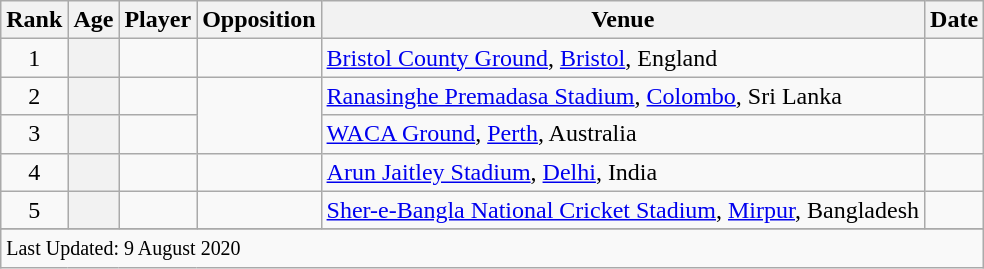<table class="wikitable plainrowheaders sortable">
<tr>
<th scope=col>Rank</th>
<th scope=col>Age</th>
<th scope=col>Player</th>
<th scope=col>Opposition</th>
<th scope=col>Venue</th>
<th scope=col>Date</th>
</tr>
<tr>
<td align=center>1</td>
<th scope=row style=text-align:center;></th>
<td></td>
<td></td>
<td><a href='#'>Bristol County Ground</a>, <a href='#'>Bristol</a>, England</td>
<td></td>
</tr>
<tr>
<td align=center>2</td>
<th scope=row style=text-align:center;></th>
<td></td>
<td rowspan=2></td>
<td><a href='#'>Ranasinghe Premadasa Stadium</a>, <a href='#'>Colombo</a>, Sri Lanka</td>
<td></td>
</tr>
<tr>
<td align=center>3</td>
<th scope=row style=text-align:center;></th>
<td></td>
<td><a href='#'>WACA Ground</a>, <a href='#'>Perth</a>, Australia</td>
<td></td>
</tr>
<tr>
<td align=center>4</td>
<th scope=row style=text-align:center;></th>
<td></td>
<td></td>
<td><a href='#'>Arun Jaitley Stadium</a>, <a href='#'>Delhi</a>, India</td>
<td></td>
</tr>
<tr>
<td align=center>5</td>
<th scope=row style=text-align:center;></th>
<td></td>
<td></td>
<td><a href='#'>Sher-e-Bangla National Cricket Stadium</a>, <a href='#'>Mirpur</a>, Bangladesh</td>
<td></td>
</tr>
<tr>
</tr>
<tr class=sortbottom>
<td colspan=7><small>Last Updated: 9 August 2020</small></td>
</tr>
</table>
